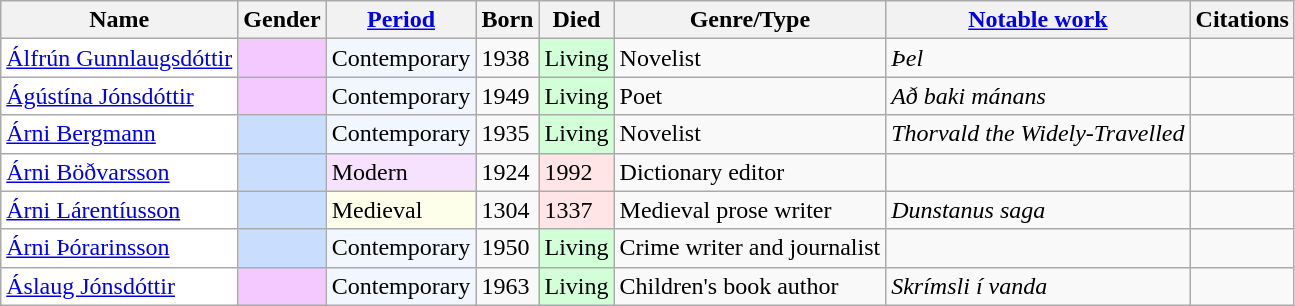<table class="wikitable sortable sort-under" summary="The first column lists the names, starting with given name, then surname. The next column gives the gender. The next three columns give details on when the individual lived, then the specialisation of the individual, with a notable work and citations following.">
<tr>
<th scope="col">Name</th>
<th scope="col">Gender</th>
<th scope="col" class="unsortable"><a href='#'>Period</a></th>
<th scope="col">Born</th>
<th scope="col">Died</th>
<th scope="col" class="unsortable" abbr="type">Genre/Type</th>
<th class="unsortable" scope="col"><a href='#'>Notable work</a></th>
<th scope="col" class="unsortable">Citations</th>
</tr>
<tr>
<td style="background:white"><a href='#'>Álfrún Gunnlaugsdóttir</a></td>
<td style="background:#f3c9ff"></td>
<td style="background:#f2f7ff">Contemporary</td>
<td>1938</td>
<td style="background:#d3ffd8">Living</td>
<td>Novelist</td>
<td><em>Þel</em></td>
<td></td>
</tr>
<tr>
<td style="background:white"><a href='#'>Ágústína Jónsdóttir</a></td>
<td style="background:#f3c9ff"></td>
<td style="background:#f2f7ff">Contemporary</td>
<td>1949</td>
<td style="background:#d3ffd8">Living</td>
<td>Poet</td>
<td><em>Að baki mánans</em></td>
<td></td>
</tr>
<tr>
<td style="background:white"><a href='#'>Árni Bergmann</a></td>
<td style="background:#c9ddff"></td>
<td style="background:#f2f7ff">Contemporary</td>
<td>1935</td>
<td style="background:#d3ffd8">Living</td>
<td>Novelist</td>
<td><em>Thorvald the Widely-Travelled</em></td>
<td></td>
</tr>
<tr>
<td style="background:white"><a href='#'>Árni Böðvarsson</a></td>
<td style="background:#c9ddff"></td>
<td style="background:#f6e2ff">Modern</td>
<td>1924</td>
<td style="background:#ffe5e5">1992</td>
<td>Dictionary editor</td>
<td></td>
<td></td>
</tr>
<tr>
<td style="background:white"><a href='#'>Árni Lárentíusson</a></td>
<td style="background:#c9ddff"></td>
<td style="background:#fdffea">Medieval</td>
<td>1304</td>
<td style="background:#ffe5e5">1337</td>
<td>Medieval prose writer</td>
<td><em>Dunstanus saga</em></td>
<td></td>
</tr>
<tr>
<td style="background:white"><a href='#'>Árni Þórarinsson</a></td>
<td style="background:#c9ddff"></td>
<td style="background:#f2f7ff">Contemporary</td>
<td>1950</td>
<td style="background:#d3ffd8">Living</td>
<td>Crime writer and journalist</td>
<td></td>
<td></td>
</tr>
<tr>
<td style="background:white"><a href='#'>Áslaug Jónsdóttir</a></td>
<td style="background:#f3c9ff"></td>
<td style="background:#f2f7ff">Contemporary</td>
<td>1963</td>
<td style="background:#d3ffd8">Living</td>
<td>Children's book author</td>
<td><em>Skrímsli í vanda</em></td>
<td></td>
</tr>
</table>
